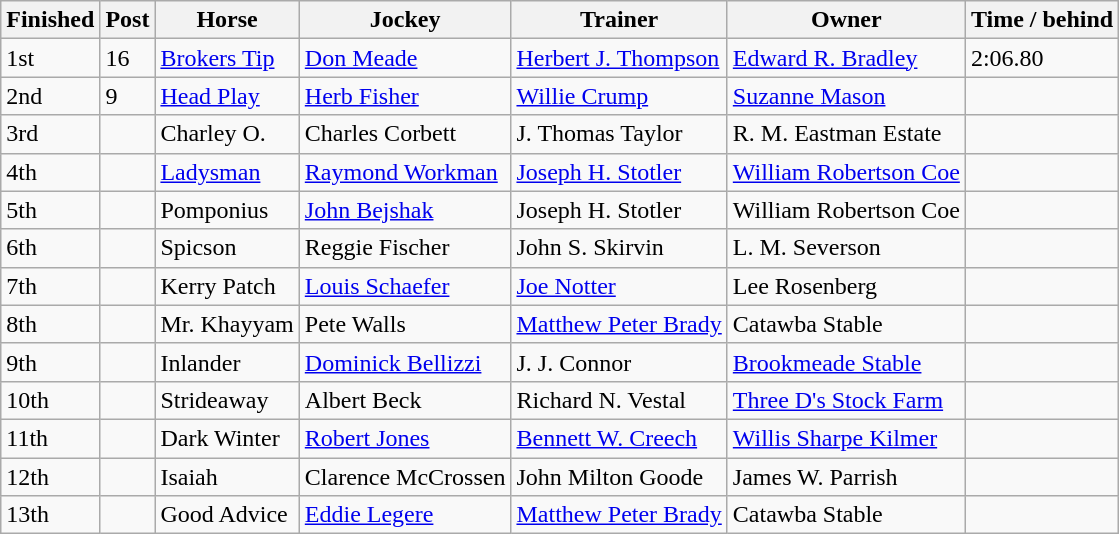<table class="wikitable">
<tr>
<th>Finished</th>
<th>Post</th>
<th>Horse</th>
<th>Jockey</th>
<th>Trainer</th>
<th>Owner</th>
<th>Time / behind</th>
</tr>
<tr>
<td>1st</td>
<td>16</td>
<td><a href='#'>Brokers Tip</a></td>
<td><a href='#'>Don Meade</a></td>
<td><a href='#'>Herbert J. Thompson</a></td>
<td><a href='#'>Edward R. Bradley</a></td>
<td>2:06.80</td>
</tr>
<tr>
<td>2nd</td>
<td>9</td>
<td><a href='#'>Head Play</a></td>
<td><a href='#'>Herb Fisher</a></td>
<td><a href='#'>Willie Crump</a></td>
<td><a href='#'>Suzanne Mason</a></td>
<td></td>
</tr>
<tr>
<td>3rd</td>
<td></td>
<td>Charley O.</td>
<td>Charles Corbett</td>
<td>J. Thomas Taylor</td>
<td>R. M. Eastman Estate</td>
<td></td>
</tr>
<tr>
<td>4th</td>
<td></td>
<td><a href='#'>Ladysman</a></td>
<td><a href='#'>Raymond Workman</a></td>
<td><a href='#'>Joseph H. Stotler</a></td>
<td><a href='#'>William Robertson Coe</a></td>
<td></td>
</tr>
<tr>
<td>5th</td>
<td></td>
<td>Pomponius</td>
<td><a href='#'>John Bejshak</a></td>
<td>Joseph H. Stotler</td>
<td>William Robertson Coe</td>
<td></td>
</tr>
<tr>
<td>6th</td>
<td></td>
<td>Spicson</td>
<td>Reggie Fischer</td>
<td>John S. Skirvin</td>
<td>L. M. Severson</td>
<td></td>
</tr>
<tr>
<td>7th</td>
<td></td>
<td>Kerry Patch</td>
<td><a href='#'>Louis Schaefer</a></td>
<td><a href='#'>Joe Notter</a></td>
<td>Lee Rosenberg</td>
<td></td>
</tr>
<tr>
<td>8th</td>
<td></td>
<td>Mr. Khayyam</td>
<td>Pete Walls</td>
<td><a href='#'>Matthew Peter Brady</a></td>
<td>Catawba Stable</td>
<td></td>
</tr>
<tr>
<td>9th</td>
<td></td>
<td>Inlander</td>
<td><a href='#'>Dominick Bellizzi</a></td>
<td>J. J. Connor</td>
<td><a href='#'>Brookmeade Stable</a></td>
<td></td>
</tr>
<tr>
<td>10th</td>
<td></td>
<td>Strideaway</td>
<td>Albert Beck</td>
<td>Richard N. Vestal</td>
<td><a href='#'>Three D's Stock Farm</a></td>
<td></td>
</tr>
<tr>
<td>11th</td>
<td></td>
<td>Dark Winter</td>
<td><a href='#'>Robert Jones</a></td>
<td><a href='#'>Bennett W. Creech</a></td>
<td><a href='#'>Willis Sharpe Kilmer</a></td>
<td></td>
</tr>
<tr>
<td>12th</td>
<td></td>
<td>Isaiah</td>
<td>Clarence McCrossen</td>
<td>John Milton Goode</td>
<td>James W. Parrish</td>
<td></td>
</tr>
<tr>
<td>13th</td>
<td></td>
<td>Good Advice</td>
<td><a href='#'>Eddie Legere</a></td>
<td><a href='#'>Matthew Peter Brady</a></td>
<td>Catawba Stable</td>
<td></td>
</tr>
</table>
